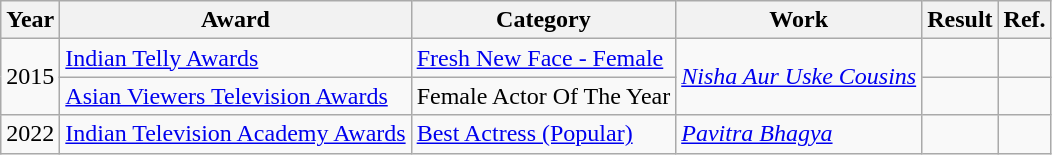<table class="wikitable sortable">
<tr>
<th>Year</th>
<th>Award</th>
<th>Category</th>
<th>Work</th>
<th>Result</th>
<th>Ref.</th>
</tr>
<tr>
<td rowspan="2">2015</td>
<td><a href='#'>Indian Telly Awards</a></td>
<td><a href='#'>Fresh New Face - Female</a></td>
<td rowspan="2"><em><a href='#'>Nisha Aur Uske Cousins</a></em></td>
<td></td>
<td></td>
</tr>
<tr>
<td><a href='#'>Asian Viewers Television Awards</a></td>
<td>Female Actor Of The Year</td>
<td></td>
<td></td>
</tr>
<tr>
<td>2022</td>
<td><a href='#'>Indian Television Academy Awards</a></td>
<td><a href='#'>Best Actress (Popular)</a></td>
<td><em><a href='#'>Pavitra Bhagya</a></em></td>
<td></td>
<td></td>
</tr>
</table>
